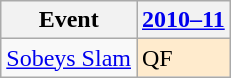<table class="wikitable" border="1">
<tr>
<th>Event</th>
<th><a href='#'>2010–11</a></th>
</tr>
<tr>
<td><a href='#'>Sobeys Slam</a></td>
<td style="background:#ffebcd;">QF</td>
</tr>
</table>
